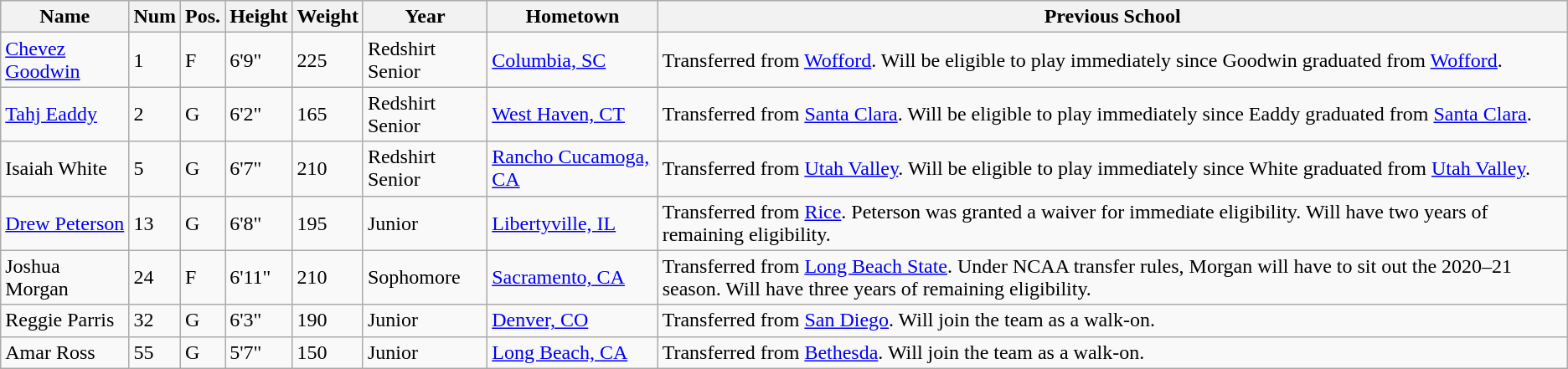<table class="wikitable sortable">
<tr>
<th>Name</th>
<th>Num</th>
<th>Pos.</th>
<th>Height</th>
<th>Weight</th>
<th>Year</th>
<th>Hometown</th>
<th class="unsortable">Previous School</th>
</tr>
<tr>
<td><a href='#'>Chevez Goodwin</a></td>
<td>1</td>
<td>F</td>
<td>6'9"</td>
<td>225</td>
<td>Redshirt Senior</td>
<td><a href='#'>Columbia, SC</a></td>
<td>Transferred from <a href='#'>Wofford</a>. Will be eligible to play immediately since Goodwin graduated from <a href='#'>Wofford</a>.</td>
</tr>
<tr>
<td><a href='#'>Tahj Eaddy</a></td>
<td>2</td>
<td>G</td>
<td>6'2"</td>
<td>165</td>
<td>Redshirt Senior</td>
<td><a href='#'>West Haven, CT</a></td>
<td>Transferred from <a href='#'>Santa Clara</a>. Will be eligible to play immediately since Eaddy graduated from <a href='#'>Santa Clara</a>.</td>
</tr>
<tr>
<td>Isaiah White</td>
<td>5</td>
<td>G</td>
<td>6'7"</td>
<td>210</td>
<td>Redshirt Senior</td>
<td><a href='#'>Rancho Cucamoga, CA</a></td>
<td>Transferred from <a href='#'>Utah Valley</a>. Will be eligible to play immediately since White graduated from <a href='#'>Utah Valley</a>.</td>
</tr>
<tr>
<td><a href='#'>Drew Peterson</a></td>
<td>13</td>
<td>G</td>
<td>6'8"</td>
<td>195</td>
<td>Junior</td>
<td><a href='#'>Libertyville, IL</a></td>
<td>Transferred from <a href='#'>Rice</a>. Peterson was granted a waiver for immediate eligibility. Will have two years of remaining eligibility.</td>
</tr>
<tr>
<td>Joshua Morgan</td>
<td>24</td>
<td>F</td>
<td>6'11"</td>
<td>210</td>
<td>Sophomore</td>
<td><a href='#'>Sacramento, CA</a></td>
<td>Transferred from <a href='#'>Long Beach State</a>. Under NCAA transfer rules, Morgan will have to sit out the 2020–21 season. Will have three years of remaining eligibility.</td>
</tr>
<tr>
<td>Reggie Parris</td>
<td>32</td>
<td>G</td>
<td>6'3"</td>
<td>190</td>
<td>Junior</td>
<td><a href='#'>Denver, CO</a></td>
<td>Transferred from <a href='#'>San Diego</a>. Will join the team as a walk-on.</td>
</tr>
<tr>
<td>Amar Ross</td>
<td>55</td>
<td>G</td>
<td>5'7"</td>
<td>150</td>
<td>Junior</td>
<td><a href='#'>Long Beach, CA</a></td>
<td>Transferred from <a href='#'>Bethesda</a>. Will join the team as a walk-on.</td>
</tr>
</table>
